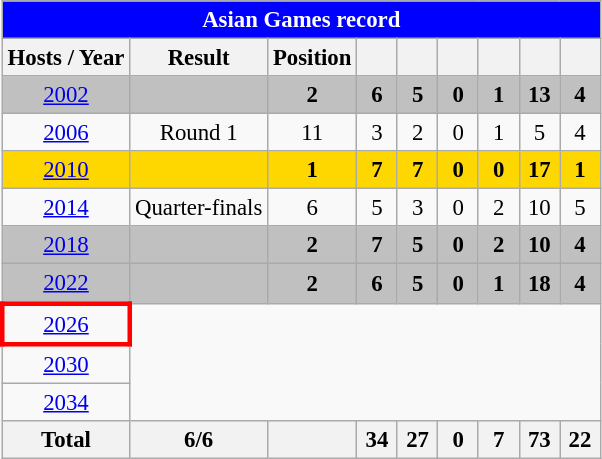<table class="wikitable" style="text-align: center;font-size:95%;">
<tr>
<th colspan="9"style=background:blue;color:white>Asian Games record</th>
</tr>
<tr>
<th>Hosts / Year</th>
<th>Result</th>
<th>Position</th>
<th width=20></th>
<th width=20></th>
<th width=20></th>
<th width=20></th>
<th width=20></th>
<th width=20></th>
</tr>
<tr bgcolor=silver>
<td> <a href='#'>2002</a></td>
<td></td>
<td><strong>2</strong></td>
<td><strong>6</strong></td>
<td><strong>5</strong></td>
<td><strong>0</strong></td>
<td><strong>1</strong></td>
<td><strong>13</strong></td>
<td><strong>4</strong></td>
</tr>
<tr>
<td> <a href='#'>2006</a></td>
<td>Round 1</td>
<td>11</td>
<td>3</td>
<td>2</td>
<td>0</td>
<td>1</td>
<td>5</td>
<td>4</td>
</tr>
<tr bgcolor=gold>
<td> <a href='#'>2010</a></td>
<td></td>
<td><strong>1</strong></td>
<td><strong>7</strong></td>
<td><strong>7</strong></td>
<td><strong>0</strong></td>
<td><strong>0</strong></td>
<td><strong>17</strong></td>
<td><strong>1</strong></td>
</tr>
<tr>
<td> <a href='#'>2014</a></td>
<td>Quarter-finals</td>
<td>6</td>
<td>5</td>
<td>3</td>
<td>0</td>
<td>2</td>
<td>10</td>
<td>5</td>
</tr>
<tr bgcolor=silver>
<td> <a href='#'>2018</a></td>
<td></td>
<td><strong>2</strong></td>
<td><strong>7</strong></td>
<td><strong>5</strong></td>
<td><strong>0</strong></td>
<td><strong>2</strong></td>
<td><strong>10</strong></td>
<td><strong>4</strong></td>
</tr>
<tr bgcolor=silver>
<td> <a href='#'>2022</a></td>
<td></td>
<td><strong>2</strong></td>
<td><strong>6</strong></td>
<td><strong>5</strong></td>
<td><strong>0</strong></td>
<td><strong>1</strong></td>
<td><strong>18</strong></td>
<td><strong>4</strong></td>
</tr>
<tr>
<td style="border: 3px solid red"> <a href='#'>2026</a></td>
</tr>
<tr>
<td> <a href='#'>2030</a></td>
</tr>
<tr>
<td> <a href='#'>2034</a></td>
</tr>
<tr>
<th>Total</th>
<th>6/6</th>
<th></th>
<th>34</th>
<th>27</th>
<th>0</th>
<th>7</th>
<th>73</th>
<th>22</th>
</tr>
</table>
